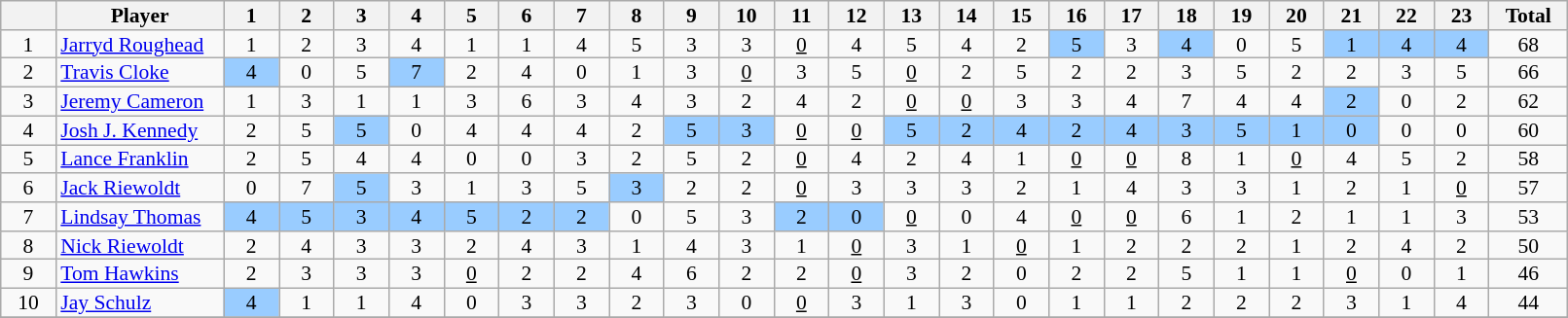<table class="wikitable nowraplinks" style="text-align:center; line-height: 90%; font-size:90%;" width=85%>
<tr>
<th width=20 abbr="Position"></th>
<th width=75px>Player</th>
<th width=20 abbr="Round 1">1</th>
<th width=20 abbr="Round 2">2</th>
<th width=20 abbr="Round 3">3</th>
<th width=20 abbr="Round 4">4</th>
<th width=20 abbr="Round 5">5</th>
<th width=20 abbr="Round 6">6</th>
<th width=20 abbr="Round 7">7</th>
<th width=20 abbr="Round 8">8</th>
<th width=20 abbr="Round 9">9</th>
<th width=20 abbr="Round 10">10</th>
<th width=20 abbr="Round 11">11</th>
<th width=20 abbr="Round 12">12</th>
<th width=20 abbr="Round 13">13</th>
<th width=20 abbr="Round 14">14</th>
<th width=20 abbr="Round 15">15</th>
<th width=20 abbr="Round 16">16</th>
<th width=20 abbr="Round 17">17</th>
<th width=20 abbr="Round 18">18</th>
<th width=20 abbr="Round 19">19</th>
<th width=20 abbr="Round 20">20</th>
<th width=20 abbr="Round 21">21</th>
<th width=20 abbr="Round 22">22</th>
<th width=20 abbr="Round 23">23</th>
<th width=20 abbr="Total">Total</th>
</tr>
<tr>
<td>1</td>
<td style="text-align:left;"><a href='#'>Jarryd Roughead</a></td>
<td>1</td>
<td>2</td>
<td>3</td>
<td>4</td>
<td>1</td>
<td>1</td>
<td>4</td>
<td>5</td>
<td>3</td>
<td>3</td>
<td><u>0</u></td>
<td>4</td>
<td>5</td>
<td>4</td>
<td>2</td>
<td style="background:#99ccff;">5</td>
<td>3</td>
<td style="background:#99ccff;">4</td>
<td>0</td>
<td>5</td>
<td style="background:#99ccff;">1</td>
<td style="background:#99ccff;">4</td>
<td style="background:#99ccff;">4</td>
<td>68</td>
</tr>
<tr>
<td>2</td>
<td style="text-align:left;"><a href='#'>Travis Cloke</a></td>
<td style="background:#99ccff;">4</td>
<td>0</td>
<td>5</td>
<td style="background:#99ccff;">7</td>
<td>2</td>
<td>4</td>
<td>0</td>
<td>1</td>
<td>3</td>
<td><u>0</u></td>
<td>3</td>
<td>5</td>
<td><u>0</u></td>
<td>2</td>
<td>5</td>
<td>2</td>
<td>2</td>
<td>3</td>
<td>5</td>
<td>2</td>
<td>2</td>
<td>3</td>
<td>5</td>
<td>66</td>
</tr>
<tr>
<td>3</td>
<td style="text-align:left;"><a href='#'>Jeremy Cameron</a></td>
<td>1</td>
<td>3</td>
<td>1</td>
<td>1</td>
<td>3</td>
<td>6</td>
<td>3</td>
<td>4</td>
<td>3</td>
<td>2</td>
<td>4</td>
<td>2</td>
<td><u>0</u></td>
<td><u>0</u></td>
<td>3</td>
<td>3</td>
<td>4</td>
<td>7</td>
<td>4</td>
<td>4</td>
<td style="background:#99ccff;">2</td>
<td>0</td>
<td>2</td>
<td>62</td>
</tr>
<tr>
<td>4</td>
<td style="text-align:left;"><a href='#'>Josh J. Kennedy</a></td>
<td>2</td>
<td>5</td>
<td style="background:#99ccff;">5</td>
<td>0</td>
<td>4</td>
<td>4</td>
<td>4</td>
<td>2</td>
<td style="background:#99ccff;">5</td>
<td style="background:#99ccff;">3</td>
<td><u>0</u></td>
<td><u>0</u></td>
<td style="background:#99ccff;">5</td>
<td style="background:#99ccff;">2</td>
<td style="background:#99ccff;">4</td>
<td style="background:#99ccff;">2</td>
<td style="background:#99ccff;">4</td>
<td style="background:#99ccff;">3</td>
<td style="background:#99ccff;">5</td>
<td style="background:#99ccff;">1</td>
<td style="background:#99ccff;">0</td>
<td>0</td>
<td>0</td>
<td>60</td>
</tr>
<tr>
<td>5</td>
<td style="text-align:left;"><a href='#'>Lance Franklin</a></td>
<td>2</td>
<td>5</td>
<td>4</td>
<td>4</td>
<td>0</td>
<td>0</td>
<td>3</td>
<td>2</td>
<td>5</td>
<td>2</td>
<td><u>0</u></td>
<td>4</td>
<td>2</td>
<td>4</td>
<td>1</td>
<td><u>0</u></td>
<td><u>0</u></td>
<td>8</td>
<td>1</td>
<td><u>0</u></td>
<td>4</td>
<td>5</td>
<td>2</td>
<td>58</td>
</tr>
<tr>
<td>6</td>
<td style="text-align:left;"><a href='#'>Jack Riewoldt</a></td>
<td>0</td>
<td>7</td>
<td style="background:#99ccff;">5</td>
<td>3</td>
<td>1</td>
<td>3</td>
<td>5</td>
<td style="background:#99ccff;">3</td>
<td>2</td>
<td>2</td>
<td><u>0</u></td>
<td>3</td>
<td>3</td>
<td>3</td>
<td>2</td>
<td>1</td>
<td>4</td>
<td>3</td>
<td>3</td>
<td>1</td>
<td>2</td>
<td>1</td>
<td><u>0</u></td>
<td>57</td>
</tr>
<tr>
<td>7</td>
<td style="text-align:left;"><a href='#'>Lindsay Thomas</a></td>
<td style="background:#99ccff;">4</td>
<td style="background:#99ccff;">5</td>
<td style="background:#99ccff;">3</td>
<td style="background:#99ccff;">4</td>
<td style="background:#99ccff;">5</td>
<td style="background:#99ccff;">2</td>
<td style="background:#99ccff;">2</td>
<td>0</td>
<td>5</td>
<td>3</td>
<td style="background:#99ccff;">2</td>
<td style="background:#99ccff;">0</td>
<td><u>0</u></td>
<td>0</td>
<td>4</td>
<td><u>0</u></td>
<td><u>0</u></td>
<td>6</td>
<td>1</td>
<td>2</td>
<td>1</td>
<td>1</td>
<td>3</td>
<td>53</td>
</tr>
<tr>
<td>8</td>
<td style="text-align:left;"><a href='#'>Nick Riewoldt</a></td>
<td>2</td>
<td>4</td>
<td>3</td>
<td>3</td>
<td>2</td>
<td>4</td>
<td>3</td>
<td>1</td>
<td>4</td>
<td>3</td>
<td>1</td>
<td><u>0</u></td>
<td>3</td>
<td>1</td>
<td><u>0</u></td>
<td>1</td>
<td>2</td>
<td>2</td>
<td>2</td>
<td>1</td>
<td>2</td>
<td>4</td>
<td>2</td>
<td>50</td>
</tr>
<tr>
<td>9</td>
<td style="text-align:left;"><a href='#'>Tom Hawkins</a></td>
<td>2</td>
<td>3</td>
<td>3</td>
<td>3</td>
<td><u>0</u></td>
<td>2</td>
<td>2</td>
<td>4</td>
<td>6</td>
<td>2</td>
<td>2</td>
<td><u>0</u></td>
<td>3</td>
<td>2</td>
<td>0</td>
<td>2</td>
<td>2</td>
<td>5</td>
<td>1</td>
<td>1</td>
<td><u>0</u></td>
<td>0</td>
<td>1</td>
<td>46</td>
</tr>
<tr>
<td>10</td>
<td style="text-align:left;"><a href='#'>Jay Schulz</a></td>
<td style="background:#99ccff;">4</td>
<td>1</td>
<td>1</td>
<td>4</td>
<td>0</td>
<td>3</td>
<td>3</td>
<td>2</td>
<td>3</td>
<td>0</td>
<td><u>0</u></td>
<td>3</td>
<td>1</td>
<td>3</td>
<td>0</td>
<td>1</td>
<td>1</td>
<td>2</td>
<td>2</td>
<td>2</td>
<td>3</td>
<td>1</td>
<td>4</td>
<td>44</td>
</tr>
<tr>
</tr>
</table>
